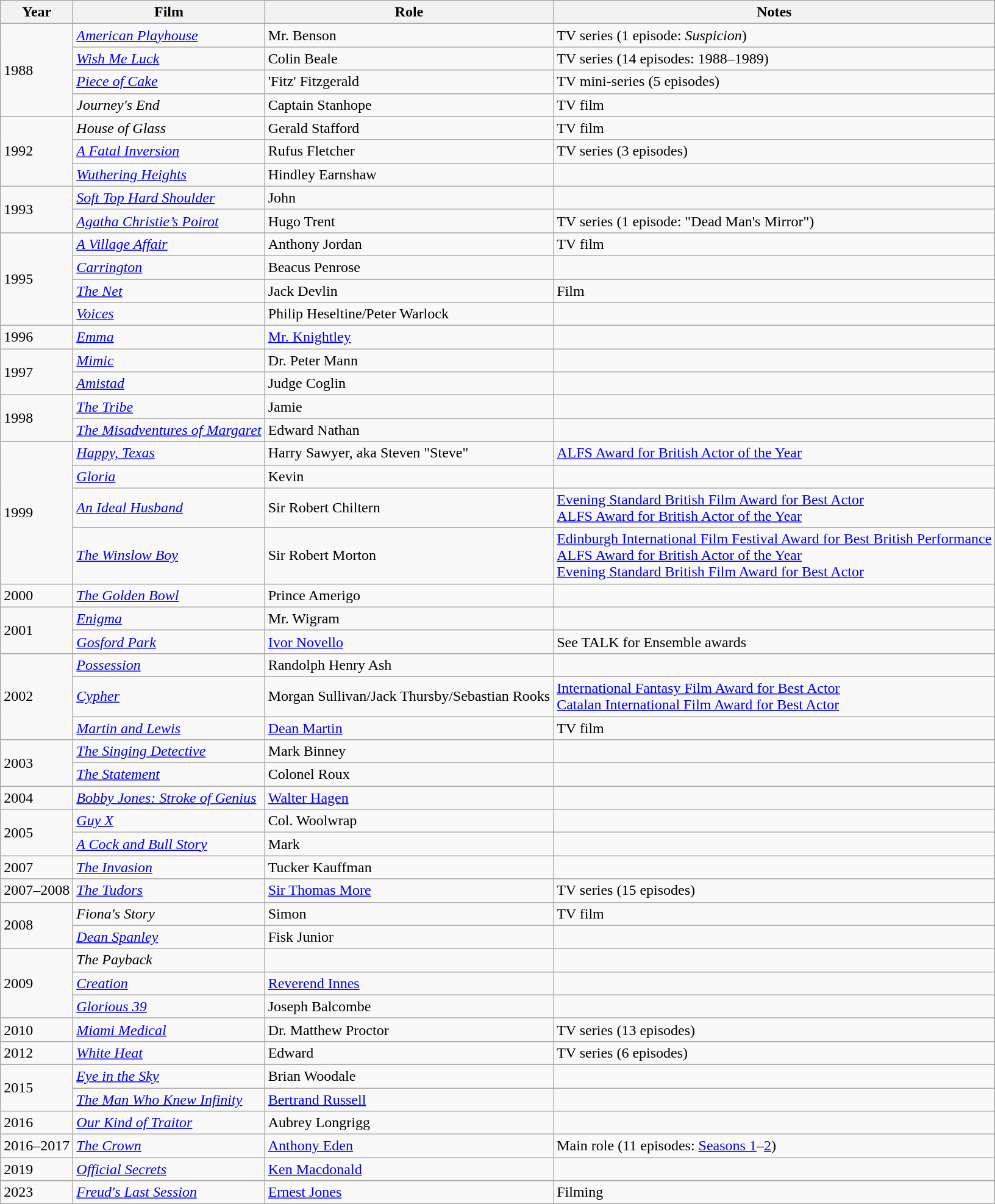<table class="wikitable sortable">
<tr>
<th>Year</th>
<th>Film</th>
<th>Role</th>
<th>Notes</th>
</tr>
<tr>
<td rowspan="4">1988</td>
<td><em><a href='#'>American Playhouse</a></em></td>
<td>Mr. Benson</td>
<td>TV series (1 episode: <em>Suspicion</em>)</td>
</tr>
<tr>
<td><em><a href='#'>Wish Me Luck</a></em></td>
<td>Colin Beale</td>
<td>TV series (14 episodes: 1988–1989)</td>
</tr>
<tr>
<td><em><a href='#'>Piece of Cake</a></em></td>
<td>'Fitz' Fitzgerald</td>
<td>TV mini-series (5 episodes)</td>
</tr>
<tr>
<td><em>Journey's End</em></td>
<td>Captain Stanhope</td>
<td>TV film</td>
</tr>
<tr>
<td rowspan="3">1992</td>
<td><em>House of Glass</em></td>
<td>Gerald Stafford</td>
<td>TV film</td>
</tr>
<tr>
<td><em><a href='#'>A Fatal Inversion</a></em></td>
<td>Rufus Fletcher</td>
<td>TV series (3 episodes)</td>
</tr>
<tr>
<td><em><a href='#'>Wuthering Heights</a></em></td>
<td>Hindley Earnshaw</td>
<td></td>
</tr>
<tr>
<td rowspan="2">1993</td>
<td><em><a href='#'>Soft Top Hard Shoulder</a></em></td>
<td>John</td>
<td></td>
</tr>
<tr>
<td><em><a href='#'>Agatha Christie’s Poirot</a></em></td>
<td>Hugo Trent</td>
<td>TV series (1 episode: "Dead Man's Mirror")</td>
</tr>
<tr>
<td rowspan="4">1995</td>
<td><em><a href='#'>A Village Affair</a></em></td>
<td>Anthony Jordan</td>
<td>TV film </td>
</tr>
<tr>
<td><a href='#'><em>Carrington</em></a></td>
<td>Beacus Penrose</td>
<td></td>
</tr>
<tr>
<td><a href='#'><em>The Net</em></a></td>
<td>Jack Devlin</td>
<td>Film </td>
</tr>
<tr>
<td><a href='#'><em>Voices</em></a></td>
<td>Philip Heseltine/Peter Warlock</td>
<td></td>
</tr>
<tr>
<td>1996</td>
<td><a href='#'><em>Emma</em></a></td>
<td><a href='#'>Mr. Knightley</a></td>
<td></td>
</tr>
<tr>
<td rowspan="2">1997</td>
<td><a href='#'><em>Mimic</em></a></td>
<td>Dr. Peter Mann</td>
<td></td>
</tr>
<tr>
<td><a href='#'><em>Amistad</em></a></td>
<td>Judge Coglin</td>
<td></td>
</tr>
<tr>
<td rowspan="2">1998</td>
<td><a href='#'><em>The Tribe</em></a></td>
<td>Jamie</td>
<td></td>
</tr>
<tr>
<td><em><a href='#'>The Misadventures of Margaret</a></em></td>
<td>Edward Nathan</td>
<td></td>
</tr>
<tr>
<td rowspan="4">1999</td>
<td><a href='#'><em>Happy, Texas</em></a></td>
<td>Harry Sawyer, aka Steven "Steve"</td>
<td><a href='#'>ALFS Award for British Actor of the Year</a></td>
</tr>
<tr>
<td><a href='#'><em>Gloria</em></a></td>
<td>Kevin</td>
<td></td>
</tr>
<tr>
<td><a href='#'><em>An Ideal Husband</em></a></td>
<td>Sir Robert Chiltern</td>
<td><a href='#'>Evening Standard British Film Award for Best Actor</a> <br> <a href='#'>ALFS Award for British Actor of the Year</a></td>
</tr>
<tr>
<td><a href='#'><em>The Winslow Boy</em></a></td>
<td>Sir Robert Morton</td>
<td><a href='#'>Edinburgh International Film Festival Award for Best British Performance</a> <br> <a href='#'>ALFS Award for British Actor of the Year</a> <br> <a href='#'>Evening Standard British Film Award for Best Actor</a></td>
</tr>
<tr>
<td>2000</td>
<td><a href='#'><em>The Golden Bowl</em></a></td>
<td>Prince Amerigo</td>
<td></td>
</tr>
<tr>
<td rowspan="2">2001</td>
<td><a href='#'><em>Enigma</em></a></td>
<td>Mr. Wigram</td>
<td></td>
</tr>
<tr>
<td><em><a href='#'>Gosford Park</a></em></td>
<td><a href='#'>Ivor Novello</a></td>
<td>See TALK for Ensemble awards</td>
</tr>
<tr>
<td rowspan="3">2002</td>
<td><a href='#'><em>Possession</em></a></td>
<td>Randolph Henry Ash</td>
<td></td>
</tr>
<tr>
<td><em><a href='#'>Cypher</a></em></td>
<td>Morgan Sullivan/Jack Thursby/Sebastian Rooks</td>
<td><a href='#'>International Fantasy Film Award for Best Actor</a> <br> <a href='#'>Catalan International Film Award for Best Actor</a></td>
</tr>
<tr>
<td><a href='#'><em>Martin and Lewis</em></a></td>
<td><a href='#'>Dean Martin</a></td>
<td>TV film </td>
</tr>
<tr>
<td rowspan="2">2003</td>
<td><a href='#'><em>The Singing Detective</em></a></td>
<td>Mark Binney</td>
<td></td>
</tr>
<tr>
<td><em><a href='#'>The Statement</a></em></td>
<td>Colonel Roux</td>
<td></td>
</tr>
<tr>
<td rowspan="1">2004</td>
<td><em><a href='#'>Bobby Jones: Stroke of Genius</a></em></td>
<td><a href='#'>Walter Hagen</a></td>
<td></td>
</tr>
<tr>
<td rowspan="2">2005</td>
<td><em><a href='#'>Guy X</a></em></td>
<td>Col. Woolwrap</td>
<td></td>
</tr>
<tr>
<td><em><a href='#'>A Cock and Bull Story</a></em></td>
<td>Mark</td>
<td></td>
</tr>
<tr>
<td>2007</td>
<td><a href='#'><em>The Invasion</em></a></td>
<td>Tucker Kauffman</td>
<td></td>
</tr>
<tr>
<td>2007–2008</td>
<td><em><a href='#'>The Tudors</a></em></td>
<td><a href='#'>Sir Thomas More</a></td>
<td>TV series (15 episodes)</td>
</tr>
<tr>
<td rowspan="2">2008</td>
<td><em>Fiona's Story</em></td>
<td>Simon</td>
<td>TV film </td>
</tr>
<tr>
<td><em><a href='#'>Dean Spanley</a></em></td>
<td>Fisk Junior</td>
<td></td>
</tr>
<tr>
<td rowspan="3">2009</td>
<td><em>The Payback</em></td>
<td></td>
<td></td>
</tr>
<tr>
<td><a href='#'><em>Creation</em></a></td>
<td><a href='#'>Reverend Innes</a></td>
<td></td>
</tr>
<tr>
<td><em><a href='#'>Glorious 39</a></em></td>
<td>Joseph Balcombe</td>
<td></td>
</tr>
<tr>
<td rowspan="1">2010</td>
<td><em><a href='#'>Miami Medical</a></em></td>
<td>Dr. Matthew Proctor</td>
<td>TV series (13 episodes)</td>
</tr>
<tr>
<td rowspan="1">2012</td>
<td><a href='#'><em>White Heat</em></a></td>
<td>Edward</td>
<td>TV series (6 episodes)</td>
</tr>
<tr>
<td rowspan="2">2015</td>
<td><a href='#'><em>Eye in the Sky</em></a></td>
<td>Brian Woodale</td>
<td></td>
</tr>
<tr>
<td><em><a href='#'>The Man Who Knew Infinity</a></em></td>
<td><a href='#'>Bertrand Russell</a></td>
<td></td>
</tr>
<tr>
<td>2016</td>
<td><a href='#'><em>Our Kind of Traitor</em></a></td>
<td>Aubrey Longrigg</td>
<td></td>
</tr>
<tr>
<td>2016–2017</td>
<td><a href='#'><em>The Crown</em></a></td>
<td><a href='#'>Anthony Eden</a></td>
<td>Main role (11 episodes: <a href='#'>Seasons 1</a>–<a href='#'>2</a>)</td>
</tr>
<tr>
<td>2019</td>
<td><a href='#'><em>Official Secrets</em></a></td>
<td><a href='#'>Ken Macdonald</a></td>
<td></td>
</tr>
<tr>
<td>2023</td>
<td><em><a href='#'>Freud's Last Session</a></em></td>
<td><a href='#'>Ernest Jones</a></td>
<td>Filming</td>
</tr>
</table>
